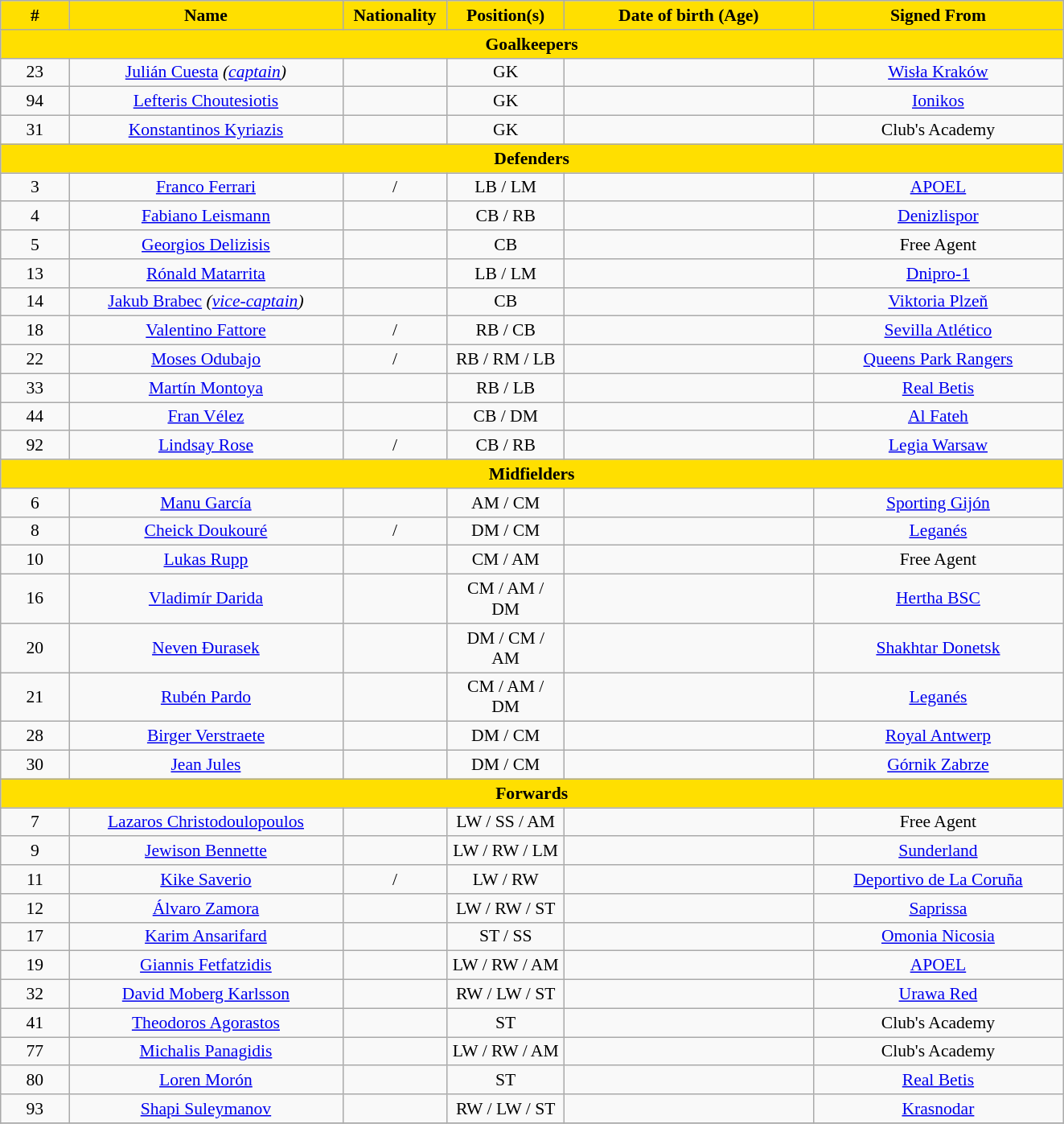<table class="wikitable" style="text-align:center; font-size:90%;">
<tr>
<th style="background:#FFDF00; color:black; text-align:center;"; width=50>#</th>
<th style="background:#FFDF00; color:black; text-align:center;"; width=220>Name</th>
<th style="background:#FFDF00; color:black; text-align:center;"; width=80>Nationality</th>
<th style="background:#FFDF00; color:black; text-align:center;"; width=90>Position(s)</th>
<th style="background:#FFDF00; color:black; text-align:center;"; width=200>Date of birth (Age)</th>
<th style="background:#FFDF00; color:black; text-align:center;"; width=200>Signed From</th>
</tr>
<tr>
<th colspan="6" style="background:#FFDF00; color:black; text-align:center"><strong>Goalkeepers</strong></th>
</tr>
<tr>
<td>23</td>
<td><a href='#'>Julián Cuesta</a> <em>(<a href='#'>captain</a>)</em></td>
<td></td>
<td>GK</td>
<td></td>
<td> <a href='#'>Wisła Kraków</a></td>
</tr>
<tr>
<td>94</td>
<td><a href='#'>Lefteris Choutesiotis</a></td>
<td></td>
<td>GK</td>
<td></td>
<td> <a href='#'>Ionikos</a></td>
</tr>
<tr>
<td>31</td>
<td><a href='#'>Konstantinos Kyriazis</a></td>
<td></td>
<td>GK</td>
<td></td>
<td>Club's Academy</td>
</tr>
<tr>
<th colspan="6" style="background:#FFDF00; color:black; text-align:center"><strong>Defenders</strong></th>
</tr>
<tr>
<td>3</td>
<td><a href='#'>Franco Ferrari</a></td>
<td> / </td>
<td>LB / LM</td>
<td></td>
<td> <a href='#'>APOEL</a></td>
</tr>
<tr>
<td>4</td>
<td><a href='#'>Fabiano Leismann</a></td>
<td></td>
<td>CB / RB</td>
<td></td>
<td> <a href='#'>Denizlispor</a></td>
</tr>
<tr>
<td>5</td>
<td><a href='#'>Georgios Delizisis</a></td>
<td></td>
<td>CB</td>
<td></td>
<td>Free Agent</td>
</tr>
<tr>
<td>13</td>
<td><a href='#'>Rónald Matarrita</a></td>
<td></td>
<td>LB / LM</td>
<td></td>
<td> <a href='#'>Dnipro-1</a></td>
</tr>
<tr>
<td>14</td>
<td><a href='#'>Jakub Brabec</a> <em>(<a href='#'>vice-captain</a>)</em></td>
<td></td>
<td>CB</td>
<td></td>
<td> <a href='#'>Viktoria Plzeň</a></td>
</tr>
<tr>
<td>18</td>
<td><a href='#'>Valentino Fattore</a></td>
<td> / </td>
<td>RB / CB</td>
<td></td>
<td> <a href='#'>Sevilla Atlético</a></td>
</tr>
<tr>
<td>22</td>
<td><a href='#'>Moses Odubajo</a></td>
<td> / </td>
<td>RB / RM / LB</td>
<td></td>
<td> <a href='#'>Queens Park Rangers</a></td>
</tr>
<tr>
<td>33</td>
<td><a href='#'>Martín Montoya</a></td>
<td></td>
<td>RB / LB</td>
<td></td>
<td> <a href='#'>Real Betis</a></td>
</tr>
<tr>
<td>44</td>
<td><a href='#'>Fran Vélez</a></td>
<td></td>
<td>CB / DM</td>
<td></td>
<td> <a href='#'>Al Fateh</a></td>
</tr>
<tr>
<td>92</td>
<td><a href='#'>Lindsay Rose</a></td>
<td> / </td>
<td>CB / RB</td>
<td></td>
<td> <a href='#'>Legia Warsaw</a></td>
</tr>
<tr>
<th colspan="6" style="background:#FFDF00; color:black; text-align:center"><strong>Midfielders</strong></th>
</tr>
<tr>
<td>6</td>
<td><a href='#'>Manu García</a></td>
<td></td>
<td>AM / CM</td>
<td></td>
<td> <a href='#'>Sporting Gijón</a></td>
</tr>
<tr>
<td>8</td>
<td><a href='#'>Cheick Doukouré</a></td>
<td> / </td>
<td>DM / CM</td>
<td></td>
<td> <a href='#'>Leganés</a></td>
</tr>
<tr>
<td>10</td>
<td><a href='#'>Lukas Rupp</a></td>
<td></td>
<td>CM / AM</td>
<td></td>
<td>Free Agent</td>
</tr>
<tr>
<td>16</td>
<td><a href='#'>Vladimír Darida</a></td>
<td></td>
<td>CM / AM / DM</td>
<td></td>
<td> <a href='#'>Hertha BSC</a></td>
</tr>
<tr>
<td>20</td>
<td><a href='#'>Neven Đurasek</a></td>
<td></td>
<td>DM / CM / AM</td>
<td></td>
<td> <a href='#'>Shakhtar Donetsk</a></td>
</tr>
<tr>
<td>21</td>
<td><a href='#'>Rubén Pardo</a></td>
<td></td>
<td>CM / AM / DM</td>
<td></td>
<td> <a href='#'>Leganés</a></td>
</tr>
<tr>
<td>28</td>
<td><a href='#'>Birger Verstraete</a></td>
<td></td>
<td>DM / CM</td>
<td></td>
<td> <a href='#'>Royal Antwerp</a></td>
</tr>
<tr>
<td>30</td>
<td><a href='#'>Jean Jules</a></td>
<td></td>
<td>DM / CM</td>
<td></td>
<td> <a href='#'>Górnik Zabrze</a></td>
</tr>
<tr>
<th colspan="6" style="background:#FFDF00; color:black; text-align:center"><strong>Forwards</strong></th>
</tr>
<tr>
<td>7</td>
<td><a href='#'>Lazaros Christodoulopoulos</a></td>
<td></td>
<td>LW / SS / AM</td>
<td></td>
<td>Free Agent</td>
</tr>
<tr>
<td>9</td>
<td><a href='#'>Jewison Bennette</a></td>
<td></td>
<td>LW / RW / LM</td>
<td></td>
<td> <a href='#'>Sunderland</a></td>
</tr>
<tr>
<td>11</td>
<td><a href='#'>Kike Saverio</a></td>
<td> / </td>
<td>LW / RW</td>
<td></td>
<td> <a href='#'>Deportivo de La Coruña</a></td>
</tr>
<tr>
<td>12</td>
<td><a href='#'>Álvaro Zamora</a></td>
<td></td>
<td>LW / RW / ST</td>
<td></td>
<td> <a href='#'>Saprissa</a></td>
</tr>
<tr>
<td>17</td>
<td><a href='#'>Karim Ansarifard</a></td>
<td></td>
<td>ST / SS</td>
<td></td>
<td> <a href='#'>Omonia Nicosia</a></td>
</tr>
<tr>
<td>19</td>
<td><a href='#'>Giannis Fetfatzidis</a></td>
<td></td>
<td>LW / RW / AM</td>
<td></td>
<td> <a href='#'>APOEL</a></td>
</tr>
<tr>
<td>32</td>
<td><a href='#'>David Moberg Karlsson</a></td>
<td></td>
<td>RW / LW / ST</td>
<td></td>
<td> <a href='#'>Urawa Red</a></td>
</tr>
<tr>
<td>41</td>
<td><a href='#'>Theodoros Agorastos</a></td>
<td></td>
<td>ST</td>
<td></td>
<td>Club's Academy</td>
</tr>
<tr>
<td>77</td>
<td><a href='#'>Michalis Panagidis</a></td>
<td></td>
<td>LW / RW / AM</td>
<td></td>
<td>Club's Academy</td>
</tr>
<tr>
<td>80</td>
<td><a href='#'>Loren Morón</a></td>
<td></td>
<td>ST</td>
<td></td>
<td> <a href='#'>Real Betis</a></td>
</tr>
<tr>
<td>93</td>
<td><a href='#'>Shapi Suleymanov</a></td>
<td></td>
<td>RW / LW / ST</td>
<td></td>
<td> <a href='#'>Krasnodar</a></td>
</tr>
<tr>
</tr>
</table>
